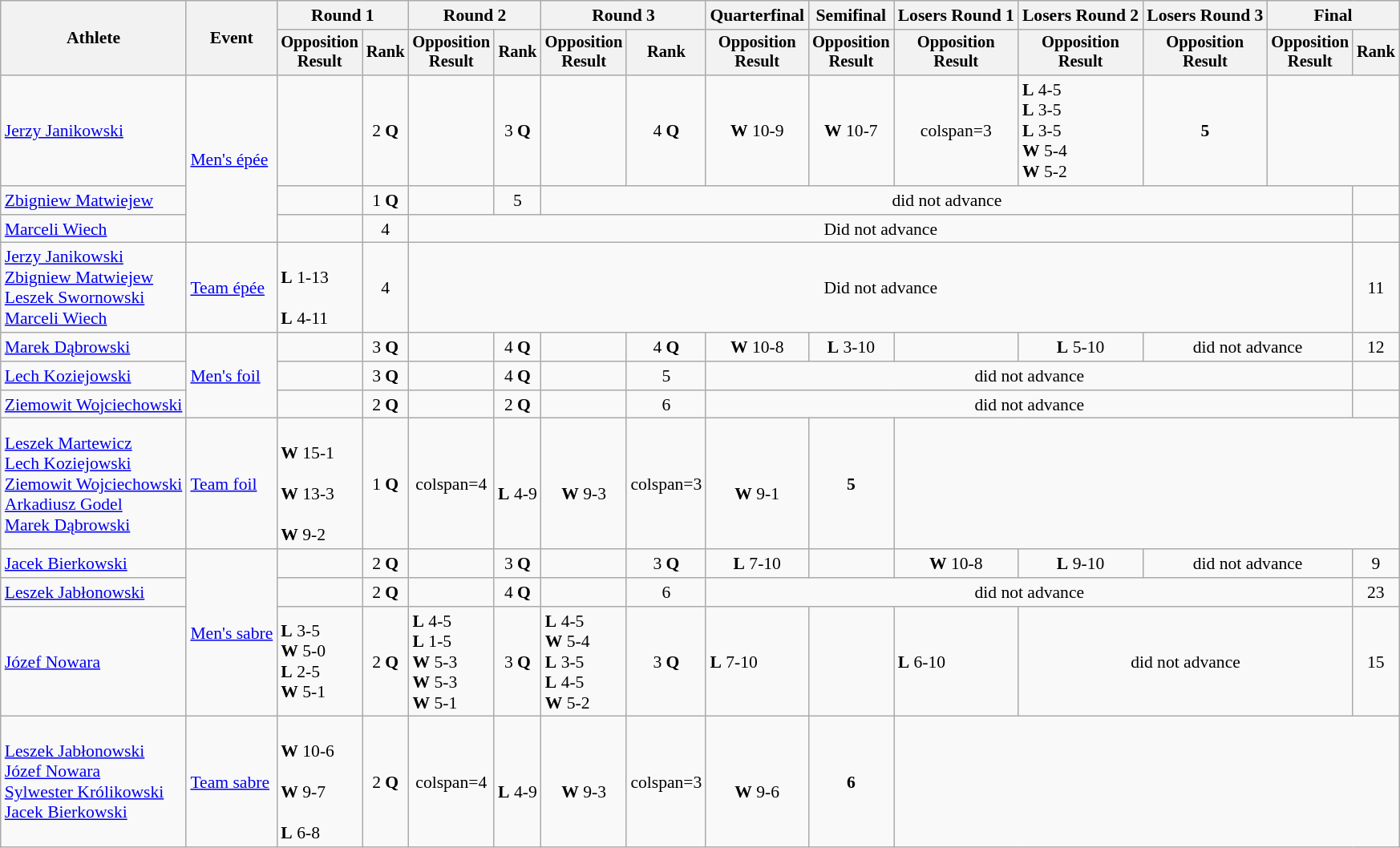<table class="wikitable" style="font-size:90%;">
<tr>
<th rowspan="2">Athlete</th>
<th rowspan="2">Event</th>
<th colspan="2">Round 1</th>
<th colspan="2">Round 2</th>
<th colspan="2">Round 3</th>
<th colspan="1">Quarterfinal</th>
<th colspan="1">Semifinal</th>
<th colspan="1">Losers Round 1</th>
<th colspan="1">Losers Round 2</th>
<th colspan="1">Losers Round 3</th>
<th colspan=2>Final</th>
</tr>
<tr style="font-size:95%">
<th>Opposition<br>Result</th>
<th>Rank</th>
<th>Opposition<br>Result</th>
<th>Rank</th>
<th>Opposition<br>Result</th>
<th>Rank</th>
<th>Opposition<br>Result</th>
<th>Opposition<br>Result</th>
<th>Opposition<br>Result</th>
<th>Opposition<br>Result</th>
<th>Opposition<br>Result</th>
<th>Opposition<br>Result</th>
<th>Rank</th>
</tr>
<tr align=center>
<td align=left><a href='#'>Jerzy Janikowski</a></td>
<td align=left rowspan=3><a href='#'>Men's épée</a></td>
<td></td>
<td>2 <strong>Q</strong></td>
<td></td>
<td>3 <strong>Q</strong></td>
<td></td>
<td>4 <strong>Q</strong></td>
<td> <strong>W</strong> 10-9</td>
<td> <strong>W</strong> 10-7</td>
<td>colspan=3 </td>
<td align=left> <strong>L</strong> 4-5<br> <strong>L</strong> 3-5<br> <strong>L</strong> 3-5<br> <strong>W</strong> 5-4<br> <strong>W</strong> 5-2</td>
<td><strong>5</strong></td>
</tr>
<tr align=center>
<td align=left><a href='#'>Zbigniew Matwiejew</a></td>
<td></td>
<td>1 <strong>Q</strong></td>
<td></td>
<td>5</td>
<td colspan=8>did not advance</td>
<td></td>
</tr>
<tr align=center>
<td align=left><a href='#'>Marceli Wiech</a></td>
<td></td>
<td>4</td>
<td colspan=10>Did not advance</td>
<td></td>
</tr>
<tr align=center>
<td align=left><a href='#'>Jerzy Janikowski</a><br><a href='#'>Zbigniew Matwiejew</a><br><a href='#'>Leszek Swornowski</a><br><a href='#'>Marceli Wiech</a></td>
<td align=left><a href='#'>Team épée</a></td>
<td align=left><br> <strong>L</strong> 1-13<br><br> <strong>L</strong> 4-11</td>
<td>4</td>
<td colspan=10>Did not advance</td>
<td>11</td>
</tr>
<tr align=center>
<td align=left><a href='#'>Marek Dąbrowski</a></td>
<td align=left rowspan=3><a href='#'>Men's foil</a></td>
<td></td>
<td>3 <strong>Q</strong></td>
<td></td>
<td>4 <strong>Q</strong></td>
<td></td>
<td>4 <strong>Q</strong></td>
<td> <strong>W</strong> 10-8</td>
<td> <strong>L</strong> 3-10</td>
<td></td>
<td> <strong>L</strong> 5-10</td>
<td colspan=2>did not advance</td>
<td>12</td>
</tr>
<tr align=center>
<td align=left><a href='#'>Lech Koziejowski</a></td>
<td></td>
<td>3 <strong>Q</strong></td>
<td></td>
<td>4 <strong>Q</strong></td>
<td></td>
<td>5</td>
<td colspan=6>did not advance</td>
<td></td>
</tr>
<tr align=center>
<td align=left><a href='#'>Ziemowit Wojciechowski</a></td>
<td></td>
<td>2 <strong>Q</strong></td>
<td></td>
<td>2 <strong>Q</strong></td>
<td></td>
<td>6</td>
<td colspan=6>did not advance</td>
<td></td>
</tr>
<tr align=center>
<td align=left><a href='#'>Leszek Martewicz</a><br><a href='#'>Lech Koziejowski</a><br><a href='#'>Ziemowit Wojciechowski</a><br><a href='#'>Arkadiusz Godel</a><br><a href='#'>Marek Dąbrowski</a></td>
<td align=left><a href='#'>Team foil</a></td>
<td align=left><br> <strong>W</strong> 15-1<br><br> <strong>W</strong> 13-3<br><br> <strong>W</strong> 9-2</td>
<td>1 <strong>Q</strong></td>
<td>colspan=4 </td>
<td><br> <strong>L</strong> 4-9</td>
<td><br> <strong>W</strong> 9-3</td>
<td>colspan=3 </td>
<td><br> <strong>W</strong> 9-1</td>
<td><strong>5</strong></td>
</tr>
<tr align=center>
<td align=left><a href='#'>Jacek Bierkowski</a></td>
<td align=left rowspan=3><a href='#'>Men's sabre</a></td>
<td></td>
<td>2 <strong>Q</strong></td>
<td></td>
<td>3 <strong>Q</strong></td>
<td></td>
<td>3 <strong>Q</strong></td>
<td> <strong>L</strong> 7-10</td>
<td></td>
<td> <strong>W</strong> 10-8</td>
<td> <strong>L</strong> 9-10</td>
<td colspan=2>did not advance</td>
<td>9</td>
</tr>
<tr align=center>
<td align=left><a href='#'>Leszek Jabłonowski</a></td>
<td></td>
<td>2 <strong>Q</strong></td>
<td></td>
<td>4 <strong>Q</strong></td>
<td></td>
<td>6</td>
<td colspan=6>did not advance</td>
<td>23</td>
</tr>
<tr align=center>
<td align=left><a href='#'>Józef Nowara</a></td>
<td align=left> <strong>L</strong> 3-5<br> <strong>W</strong> 5-0<br> <strong>L</strong> 2-5<br> <strong>W</strong> 5-1</td>
<td>2 <strong>Q</strong></td>
<td align=left> <strong>L</strong> 4-5<br> <strong>L</strong> 1-5<br> <strong>W</strong> 5-3<br> <strong>W</strong> 5-3<br> <strong>W</strong> 5-1</td>
<td>3 <strong>Q</strong></td>
<td align=left> <strong>L</strong> 4-5<br> <strong>W</strong> 5-4<br> <strong>L</strong> 3-5<br> <strong>L</strong> 4-5<br> <strong>W</strong> 5-2</td>
<td>3 <strong>Q</strong></td>
<td align=left> <strong>L</strong> 7-10</td>
<td></td>
<td align=left> <strong>L</strong> 6-10</td>
<td colspan=3>did not advance</td>
<td>15</td>
</tr>
<tr align=center>
<td align=left><a href='#'>Leszek Jabłonowski</a><br><a href='#'>Józef Nowara</a><br><a href='#'>Sylwester Królikowski</a><br><a href='#'>Jacek Bierkowski</a></td>
<td align=left><a href='#'>Team sabre</a></td>
<td align=left><br> <strong>W</strong> 10-6<br><br> <strong>W</strong> 9-7<br><br> <strong>L</strong> 6-8</td>
<td>2 <strong>Q</strong></td>
<td>colspan=4 </td>
<td><br> <strong>L</strong> 4-9</td>
<td><br> <strong>W</strong> 9-3</td>
<td>colspan=3 </td>
<td><br> <strong>W</strong> 9-6</td>
<td><strong>6</strong></td>
</tr>
</table>
